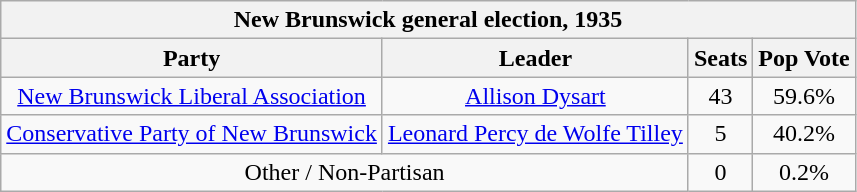<table class="wikitable" style="text-align:center">
<tr>
<th colspan=4>New Brunswick general election, 1935</th>
</tr>
<tr>
<th>Party</th>
<th>Leader</th>
<th>Seats</th>
<th>Pop Vote</th>
</tr>
<tr>
<td><a href='#'>New Brunswick Liberal Association</a></td>
<td><a href='#'>Allison Dysart</a></td>
<td>43</td>
<td>59.6%</td>
</tr>
<tr>
<td><a href='#'>Conservative Party of New Brunswick</a></td>
<td><a href='#'>Leonard Percy de Wolfe Tilley</a></td>
<td>5</td>
<td>40.2%</td>
</tr>
<tr>
<td colspan=2>Other / Non-Partisan</td>
<td>0</td>
<td>0.2%</td>
</tr>
</table>
